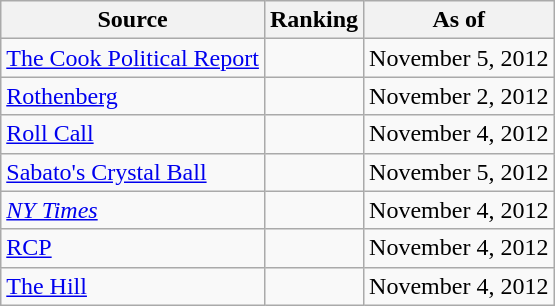<table class="wikitable" style="text-align:center">
<tr>
<th>Source</th>
<th>Ranking</th>
<th>As of</th>
</tr>
<tr>
<td align=left><a href='#'>The Cook Political Report</a></td>
<td></td>
<td>November 5, 2012</td>
</tr>
<tr>
<td align=left><a href='#'>Rothenberg</a></td>
<td></td>
<td>November 2, 2012</td>
</tr>
<tr>
<td align=left><a href='#'>Roll Call</a></td>
<td></td>
<td>November 4, 2012</td>
</tr>
<tr>
<td align=left><a href='#'>Sabato's Crystal Ball</a></td>
<td></td>
<td>November 5, 2012</td>
</tr>
<tr>
<td align=left><a href='#'><em>NY Times</em></a></td>
<td></td>
<td>November 4, 2012</td>
</tr>
<tr>
<td align="left"><a href='#'>RCP</a></td>
<td></td>
<td>November 4, 2012</td>
</tr>
<tr>
<td align=left><a href='#'>The Hill</a></td>
<td></td>
<td>November 4, 2012</td>
</tr>
</table>
